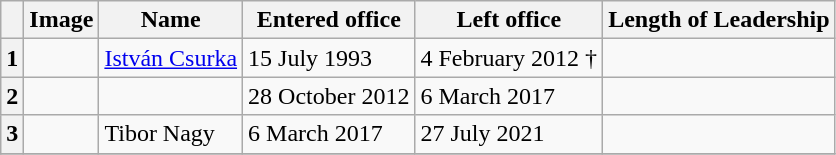<table class="wikitable">
<tr>
<th></th>
<th>Image</th>
<th>Name</th>
<th>Entered office</th>
<th>Left office</th>
<th>Length of Leadership</th>
</tr>
<tr>
<th>1</th>
<td></td>
<td><a href='#'>István Csurka</a></td>
<td>15 July 1993</td>
<td>4 February 2012 †</td>
<td></td>
</tr>
<tr>
<th>2</th>
<td></td>
<td></td>
<td>28 October 2012</td>
<td>6 March 2017</td>
<td></td>
</tr>
<tr>
<th>3</th>
<td></td>
<td>Tibor Nagy</td>
<td>6 March 2017</td>
<td>27 July 2021</td>
<td></td>
</tr>
<tr>
</tr>
</table>
